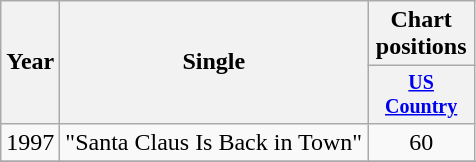<table class="wikitable" style="text-align:center;">
<tr>
<th rowspan="2">Year</th>
<th rowspan="2">Single</th>
<th colspan="1">Chart positions</th>
</tr>
<tr style="font-size:smaller;">
<th width="65"><a href='#'>US Country</a></th>
</tr>
<tr>
<td>1997</td>
<td align="left">"Santa Claus Is Back in Town"</td>
<td>60</td>
</tr>
<tr>
</tr>
</table>
